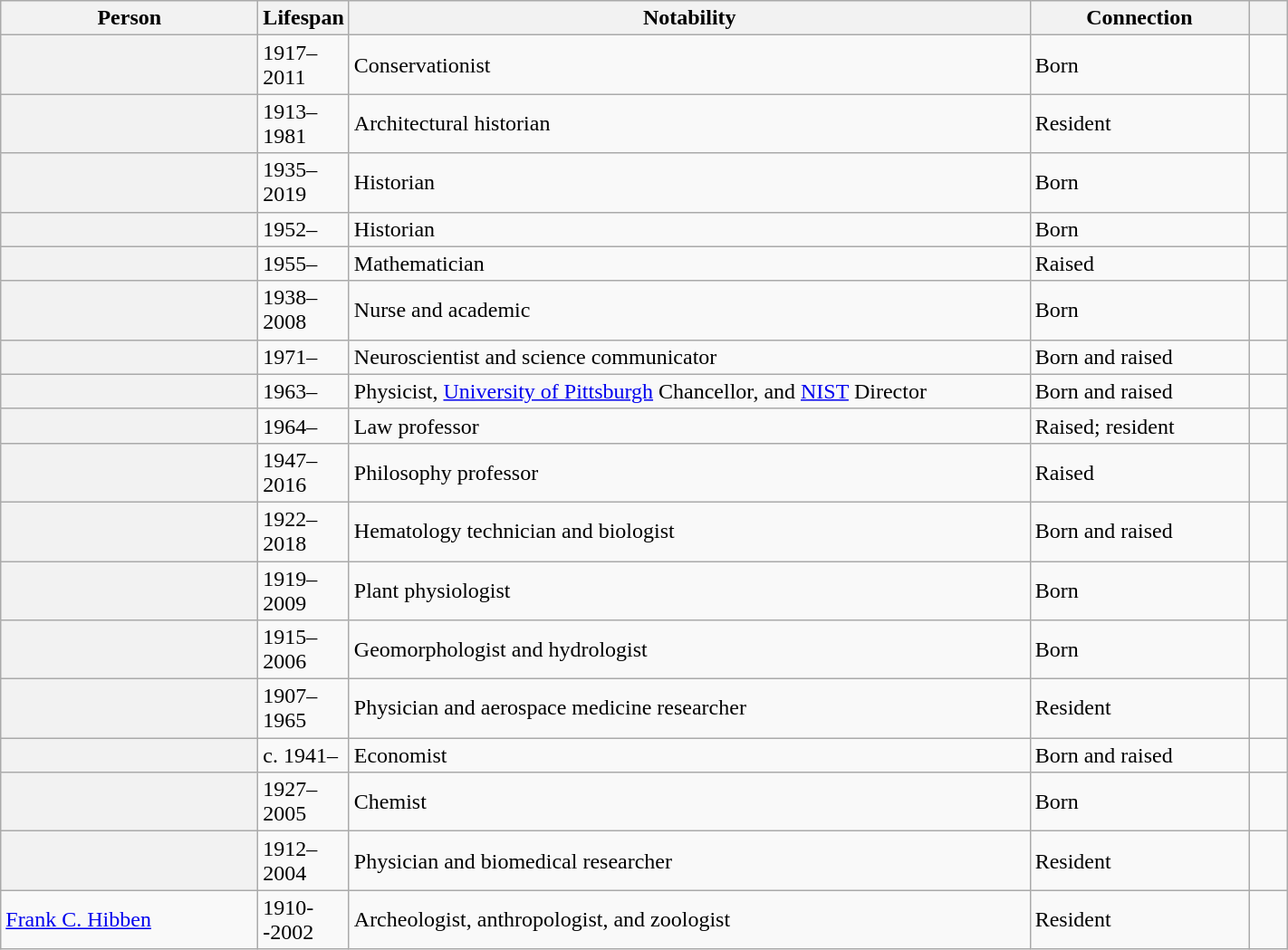<table class="wikitable plainrowheaders sortable" style="margin-right: 0; width:75%;">
<tr>
<th scope="col" width="20%">Person</th>
<th scope="col" width="6%">Lifespan</th>
<th scope="col">Notability</th>
<th scope="col" width="17%">Connection</th>
<th scope="col" class="unsortable" width="3%"></th>
</tr>
<tr>
<th scope="row"></th>
<td>1917–2011</td>
<td>Conservationist</td>
<td>Born</td>
<td style="text-align:center;"></td>
</tr>
<tr>
<th scope="row"></th>
<td>1913–1981</td>
<td>Architectural historian</td>
<td>Resident</td>
<td style="text-align:center;"></td>
</tr>
<tr>
<th scope="row"></th>
<td>1935–2019</td>
<td>Historian</td>
<td>Born</td>
<td style="text-align:center;"></td>
</tr>
<tr>
<th scope="row"></th>
<td>1952–</td>
<td>Historian</td>
<td>Born</td>
<td style="text-align:center;"></td>
</tr>
<tr>
<th scope="row"></th>
<td>1955–</td>
<td>Mathematician</td>
<td>Raised</td>
<td style="text-align:center;"></td>
</tr>
<tr>
<th scope="row"></th>
<td>1938–2008</td>
<td>Nurse and academic</td>
<td>Born</td>
<td style="text-align:center;"></td>
</tr>
<tr>
<th scope="row"></th>
<td>1971–</td>
<td>Neuroscientist and science communicator</td>
<td>Born and raised</td>
<td style="text-align:center;"></td>
</tr>
<tr>
<th scope="row"></th>
<td>1963–</td>
<td>Physicist, <a href='#'>University of Pittsburgh</a> Chancellor, and <a href='#'>NIST</a> Director</td>
<td>Born and raised</td>
<td style="text-align:center;"></td>
</tr>
<tr>
<th scope="row"></th>
<td>1964–</td>
<td>Law professor</td>
<td>Raised; resident</td>
<td style="text-align:center;"></td>
</tr>
<tr>
<th scope="row"></th>
<td>1947–2016</td>
<td>Philosophy professor</td>
<td>Raised</td>
<td style="text-align:center;"></td>
</tr>
<tr>
<th scope="row"></th>
<td>1922–2018</td>
<td>Hematology technician and biologist</td>
<td>Born and raised</td>
<td></td>
</tr>
<tr>
<th scope="row"></th>
<td>1919–2009</td>
<td>Plant physiologist</td>
<td>Born</td>
<td style="text-align:center;"></td>
</tr>
<tr>
<th scope="row"></th>
<td>1915–2006</td>
<td>Geomorphologist and hydrologist</td>
<td>Born</td>
<td style="text-align:center;"></td>
</tr>
<tr>
<th scope="row"></th>
<td>1907–1965</td>
<td>Physician and aerospace medicine researcher</td>
<td>Resident</td>
<td style="text-align:center;"></td>
</tr>
<tr>
<th scope="row"></th>
<td>c. 1941–</td>
<td>Economist</td>
<td>Born and raised</td>
<td style="text-align:center;"></td>
</tr>
<tr>
<th scope="row"></th>
<td>1927–2005</td>
<td>Chemist</td>
<td>Born</td>
<td style="text-align:center;"></td>
</tr>
<tr>
<th scope="row"></th>
<td>1912–2004</td>
<td>Physician and biomedical researcher</td>
<td>Resident</td>
<td style="text-align:center;"></td>
</tr>
<tr>
<td><a href='#'>Frank C. Hibben</a></td>
<td>1910--2002</td>
<td>Archeologist, anthropologist, and zoologist</td>
<td>Resident</td>
<td></td>
</tr>
</table>
